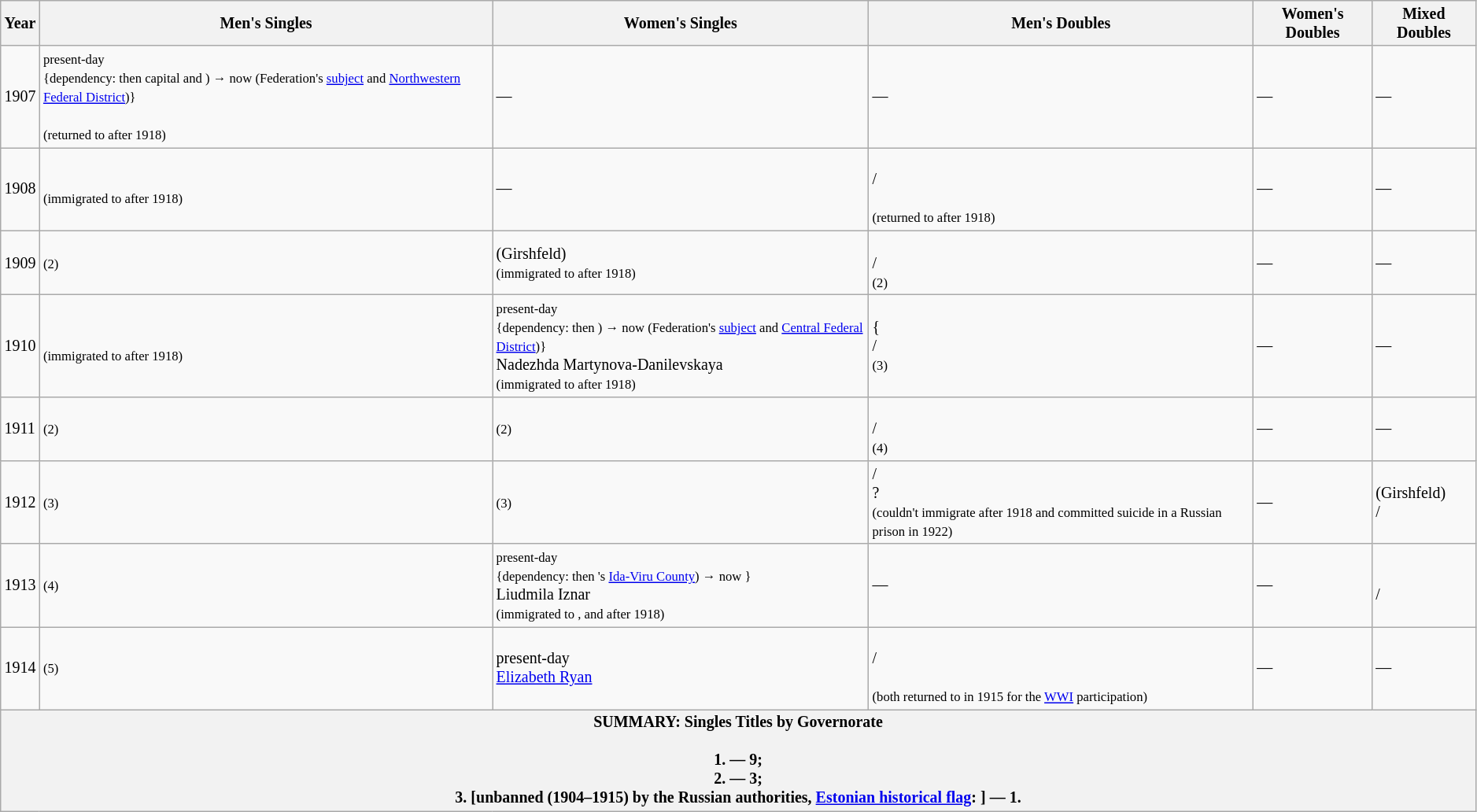<table class="wikitable" style="font-size:smaller">
<tr>
<th>Year</th>
<th>Men's Singles</th>
<th>Women's Singles</th>
<th>Men's Doubles</th>
<th>Women's Doubles</th>
<th>Mixed Doubles</th>
</tr>
<tr>
<td>1907</td>
<td><small>present-day</small>  <br> <small>{dependency: then   capital and ) → now  (Federation's <a href='#'>subject</a> and <a href='#'>Northwestern Federal District</a>)}</small> <br><br><small>(returned to  after 1918)</small></td>
<td>—</td>
<td>—</td>
<td>—</td>
<td>—</td>
</tr>
<tr>
<td>1908</td>
<td><br><small>(immigrated to  after 1918)</small></td>
<td>—</td>
<td> <br>/ <br><br><small>(returned to  after 1918)</small></td>
<td>—</td>
<td>—</td>
</tr>
<tr>
<td>1909</td>
<td> <small>(2)</small></td>
<td> (Girshfeld)<br><small>(immigrated to  after 1918)</small></td>
<td><br>/ <br> <small>(2)</small></td>
<td>—</td>
<td>—</td>
</tr>
<tr>
<td>1910</td>
<td><br><small>(immigrated to  after 1918)</small></td>
<td><small>present-day</small> <br><small>{dependency: then  ) → now  (Federation's <a href='#'>subject</a> and <a href='#'>Central Federal District</a>)}</small> <br>Nadezhda Martynova-Danilevskaya<br><small>(immigrated to  after 1918)</small></td>
<td>{ <br>/ <br> <small>(3)</small></td>
<td>—</td>
<td>—</td>
</tr>
<tr>
<td>1911</td>
<td> <small>(2)</small></td>
<td> <small>(2)</small></td>
<td> <br>/ <br> <small>(4)</small></td>
<td>—</td>
<td>—</td>
</tr>
<tr>
<td>1912</td>
<td> <small>(3)</small></td>
<td> <small>(3)</small></td>
<td> / <br>? <br><small>(couldn't immigrate after 1918 and committed suicide in a Russian prison in 1922)</small></td>
<td>—</td>
<td> (Girshfeld)<br> / <br></td>
</tr>
<tr>
<td>1913</td>
<td> <small>(4)</small></td>
<td><small>present-day</small>  <br><small>{dependency: then  's <a href='#'>Ida-Viru County</a>) → now }</small> <br>Liudmila Iznar<br><small>(immigrated to ,  and  after 1918)</small></td>
<td>—</td>
<td>—</td>
<td><br> / <br></td>
</tr>
<tr>
<td>1914</td>
<td> <small>(5)</small></td>
<td>present-day <br><a href='#'>Elizabeth Ryan</a></td>
<td><br>/ <br><br><small>(both returned to  in 1915 for the <a href='#'>WWI</a> participation)</small></td>
<td>—</td>
<td>—</td>
</tr>
<tr>
<th colspan="6">SUMMARY: Singles Titles by Governorate<br><br>1.  — 9;<br>
2.  — 3;<br>
3.  [unbanned (1904–1915) by the Russian authorities, <a href='#'>Estonian historical flag</a>: ] — 1.</th>
</tr>
</table>
